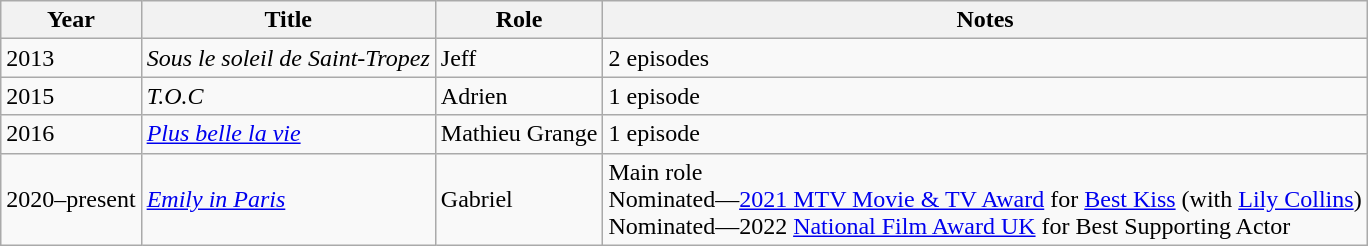<table class="wikitable sortable plainrowheaders">
<tr>
<th scope="col">Year</th>
<th scope="col">Title</th>
<th scope="col">Role</th>
<th scope="col" class="unsortable">Notes</th>
</tr>
<tr>
<td>2013</td>
<td><em>Sous le soleil de Saint-Tropez</em></td>
<td>Jeff</td>
<td>2 episodes</td>
</tr>
<tr>
<td>2015</td>
<td><em>T.O.C</em></td>
<td>Adrien</td>
<td>1 episode</td>
</tr>
<tr>
<td>2016</td>
<td><em><a href='#'>Plus belle la vie</a></em></td>
<td>Mathieu Grange</td>
<td>1 episode</td>
</tr>
<tr>
<td>2020–present</td>
<td><em><a href='#'>Emily in Paris</a></em></td>
<td>Gabriel</td>
<td>Main role<br>Nominated—<a href='#'>2021 MTV Movie & TV Award</a> for <a href='#'>Best Kiss</a> (with <a href='#'>Lily Collins</a>)<br>Nominated—2022 <a href='#'>National Film Award UK</a> for Best Supporting Actor</td>
</tr>
</table>
